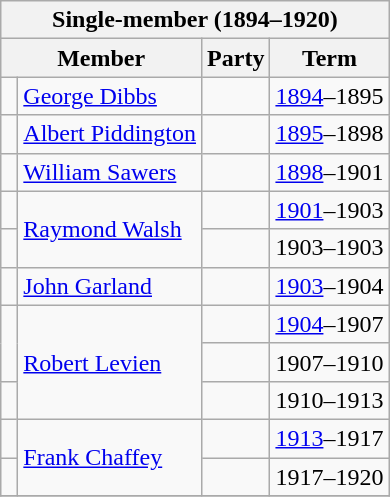<table class="wikitable">
<tr>
<th colspan="4">Single-member (1894–1920)</th>
</tr>
<tr>
<th colspan="2">Member</th>
<th>Party</th>
<th>Term</th>
</tr>
<tr>
<td> </td>
<td><a href='#'>George Dibbs</a></td>
<td></td>
<td><a href='#'>1894</a>–1895</td>
</tr>
<tr>
<td> </td>
<td><a href='#'>Albert Piddington</a></td>
<td></td>
<td><a href='#'>1895</a>–1898</td>
</tr>
<tr>
<td> </td>
<td><a href='#'>William Sawers</a></td>
<td></td>
<td><a href='#'>1898</a>–1901</td>
</tr>
<tr>
<td> </td>
<td rowspan="2"><a href='#'>Raymond Walsh</a></td>
<td></td>
<td><a href='#'>1901</a>–1903</td>
</tr>
<tr>
<td> </td>
<td></td>
<td>1903–1903</td>
</tr>
<tr>
<td> </td>
<td><a href='#'>John Garland</a></td>
<td></td>
<td><a href='#'>1903</a>–1904</td>
</tr>
<tr>
<td rowspan="2" > </td>
<td rowspan="3"><a href='#'>Robert Levien</a></td>
<td></td>
<td><a href='#'>1904</a>–1907</td>
</tr>
<tr>
<td></td>
<td>1907–1910</td>
</tr>
<tr>
<td> </td>
<td></td>
<td>1910–1913</td>
</tr>
<tr>
<td> </td>
<td rowspan="2"><a href='#'>Frank Chaffey</a></td>
<td></td>
<td><a href='#'>1913</a>–1917</td>
</tr>
<tr>
<td> </td>
<td></td>
<td>1917–1920</td>
</tr>
<tr>
</tr>
</table>
